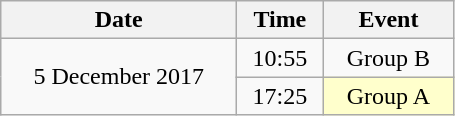<table class = "wikitable" style="text-align:center;">
<tr>
<th width=150>Date</th>
<th width=50>Time</th>
<th width=80>Event</th>
</tr>
<tr>
<td rowspan=2>5 December 2017</td>
<td>10:55</td>
<td>Group B</td>
</tr>
<tr>
<td>17:25</td>
<td bgcolor=ffffcc>Group A</td>
</tr>
</table>
